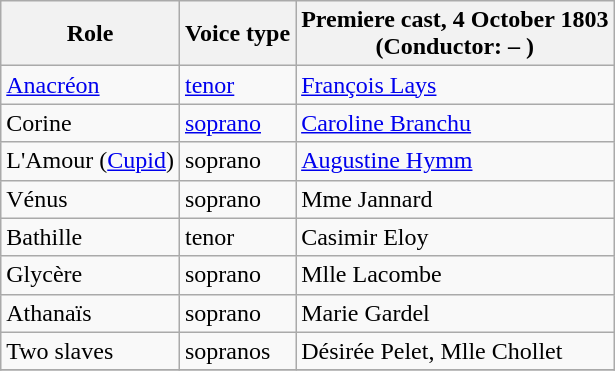<table class="wikitable">
<tr>
<th>Role</th>
<th>Voice type</th>
<th>Premiere cast, 4 October 1803<br>(Conductor: – )</th>
</tr>
<tr>
<td><a href='#'>Anacréon</a></td>
<td><a href='#'>tenor</a></td>
<td><a href='#'>François Lays</a></td>
</tr>
<tr>
<td>Corine</td>
<td><a href='#'>soprano</a></td>
<td><a href='#'>Caroline Branchu</a></td>
</tr>
<tr>
<td>L'Amour (<a href='#'>Cupid</a>)</td>
<td>soprano</td>
<td><a href='#'>Augustine Hymm</a></td>
</tr>
<tr>
<td>Vénus</td>
<td>soprano</td>
<td>Mme Jannard</td>
</tr>
<tr>
<td>Bathille</td>
<td>tenor</td>
<td>Casimir Eloy</td>
</tr>
<tr>
<td>Glycère</td>
<td>soprano</td>
<td>Mlle Lacombe</td>
</tr>
<tr>
<td>Athanaïs</td>
<td>soprano</td>
<td>Marie Gardel</td>
</tr>
<tr>
<td>Two slaves</td>
<td>sopranos</td>
<td>Désirée Pelet, Mlle Chollet</td>
</tr>
<tr>
</tr>
</table>
